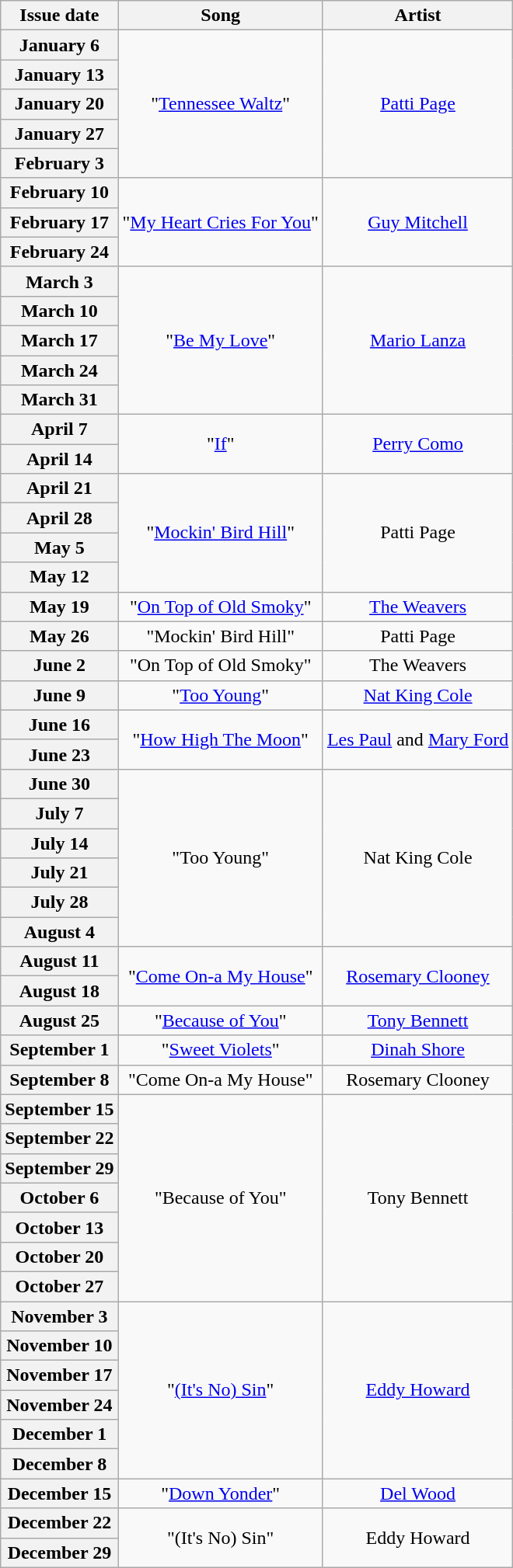<table class="wikitable plainrowheaders" style="text-align: center">
<tr>
<th>Issue date</th>
<th>Song</th>
<th>Artist</th>
</tr>
<tr>
<th scope="row">January 6</th>
<td rowspan=5>"<a href='#'>Tennessee Waltz</a>"</td>
<td rowspan=5><a href='#'>Patti Page</a></td>
</tr>
<tr>
<th scope="row">January 13</th>
</tr>
<tr>
<th scope="row">January 20</th>
</tr>
<tr>
<th scope="row">January 27</th>
</tr>
<tr>
<th scope="row">February 3</th>
</tr>
<tr>
<th scope="row">February 10</th>
<td rowspan=3>"<a href='#'>My Heart Cries For You</a>"</td>
<td rowspan=3><a href='#'>Guy Mitchell</a></td>
</tr>
<tr>
<th scope="row">February 17</th>
</tr>
<tr>
<th scope="row">February 24</th>
</tr>
<tr>
<th scope="row">March 3</th>
<td rowspan=5>"<a href='#'>Be My Love</a>"</td>
<td rowspan=5><a href='#'>Mario Lanza</a></td>
</tr>
<tr>
<th scope="row">March 10</th>
</tr>
<tr>
<th scope="row">March 17</th>
</tr>
<tr>
<th scope="row">March 24</th>
</tr>
<tr>
<th scope="row">March 31</th>
</tr>
<tr>
<th scope="row">April 7</th>
<td rowspan=2>"<a href='#'>If</a>"</td>
<td rowspan=2><a href='#'>Perry Como</a></td>
</tr>
<tr>
<th scope="row">April 14</th>
</tr>
<tr>
<th scope="row">April 21</th>
<td rowspan=4>"<a href='#'>Mockin' Bird Hill</a>"</td>
<td rowspan=4>Patti Page</td>
</tr>
<tr>
<th scope="row">April 28</th>
</tr>
<tr>
<th scope="row">May 5</th>
</tr>
<tr>
<th scope="row">May 12</th>
</tr>
<tr>
<th scope="row">May 19</th>
<td>"<a href='#'>On Top of Old Smoky</a>"</td>
<td><a href='#'>The Weavers</a></td>
</tr>
<tr>
<th scope="row">May 26</th>
<td>"Mockin' Bird Hill"</td>
<td>Patti Page</td>
</tr>
<tr>
<th scope="row">June 2</th>
<td>"On Top of Old Smoky"</td>
<td>The Weavers</td>
</tr>
<tr>
<th scope="row">June 9</th>
<td>"<a href='#'>Too Young</a>"</td>
<td><a href='#'>Nat King Cole</a></td>
</tr>
<tr>
<th scope="row">June 16</th>
<td rowspan=2>"<a href='#'>How High The Moon</a>"</td>
<td rowspan=2><a href='#'>Les Paul</a> and <a href='#'>Mary Ford</a></td>
</tr>
<tr>
<th scope="row">June 23</th>
</tr>
<tr>
<th scope="row">June 30</th>
<td rowspan=6>"Too Young"</td>
<td rowspan=6>Nat King Cole</td>
</tr>
<tr>
<th scope="row">July 7</th>
</tr>
<tr>
<th scope="row">July 14</th>
</tr>
<tr>
<th scope="row">July 21</th>
</tr>
<tr>
<th scope="row">July 28</th>
</tr>
<tr>
<th scope="row">August 4</th>
</tr>
<tr>
<th scope="row">August 11</th>
<td rowspan=2>"<a href='#'>Come On-a My House</a>"</td>
<td rowspan=2><a href='#'>Rosemary Clooney</a></td>
</tr>
<tr>
<th scope="row">August 18</th>
</tr>
<tr>
<th scope="row">August 25</th>
<td>"<a href='#'>Because of You</a>"</td>
<td><a href='#'>Tony Bennett</a></td>
</tr>
<tr>
<th scope="row">September 1</th>
<td>"<a href='#'>Sweet Violets</a>"</td>
<td><a href='#'>Dinah Shore</a></td>
</tr>
<tr>
<th scope="row">September 8</th>
<td>"Come On-a My House"</td>
<td>Rosemary Clooney</td>
</tr>
<tr>
<th scope="row">September 15</th>
<td rowspan=7>"Because of You"</td>
<td rowspan=7>Tony Bennett</td>
</tr>
<tr>
<th scope="row">September 22</th>
</tr>
<tr>
<th scope="row">September 29</th>
</tr>
<tr>
<th scope="row">October 6</th>
</tr>
<tr>
<th scope="row">October 13</th>
</tr>
<tr>
<th scope="row">October 20</th>
</tr>
<tr>
<th scope="row">October 27</th>
</tr>
<tr>
<th scope="row">November 3</th>
<td rowspan=6>"<a href='#'>(It's No) Sin</a>"</td>
<td rowspan=6><a href='#'>Eddy Howard</a></td>
</tr>
<tr>
<th scope="row">November 10</th>
</tr>
<tr>
<th scope="row">November 17</th>
</tr>
<tr>
<th scope="row">November 24</th>
</tr>
<tr>
<th scope="row">December 1</th>
</tr>
<tr>
<th scope="row">December 8</th>
</tr>
<tr>
<th scope="row">December 15</th>
<td>"<a href='#'>Down Yonder</a>"</td>
<td><a href='#'>Del Wood</a></td>
</tr>
<tr>
<th scope="row">December 22</th>
<td rowspan=2>"(It's No) Sin"</td>
<td rowspan=2>Eddy Howard</td>
</tr>
<tr>
<th scope="row">December 29</th>
</tr>
</table>
